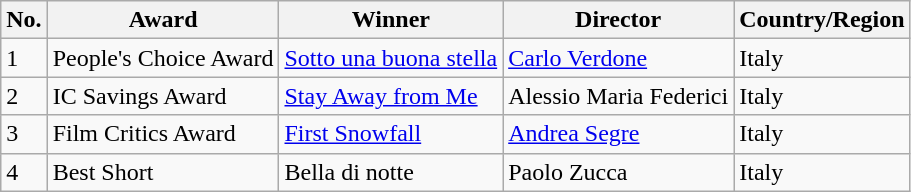<table class="wikitable">
<tr>
<th>No.</th>
<th>Award</th>
<th>Winner</th>
<th>Director</th>
<th>Country/Region</th>
</tr>
<tr>
<td>1</td>
<td>People's Choice Award</td>
<td><a href='#'>Sotto una buona stella</a></td>
<td><a href='#'>Carlo Verdone</a></td>
<td>Italy</td>
</tr>
<tr>
<td>2</td>
<td>IC Savings Award</td>
<td><a href='#'>Stay Away from Me</a></td>
<td>Alessio Maria Federici</td>
<td>Italy</td>
</tr>
<tr>
<td>3</td>
<td>Film Critics Award</td>
<td><a href='#'>First Snowfall</a></td>
<td><a href='#'>Andrea Segre</a></td>
<td>Italy</td>
</tr>
<tr>
<td>4</td>
<td>Best Short</td>
<td>Bella di notte</td>
<td>Paolo Zucca</td>
<td>Italy</td>
</tr>
</table>
